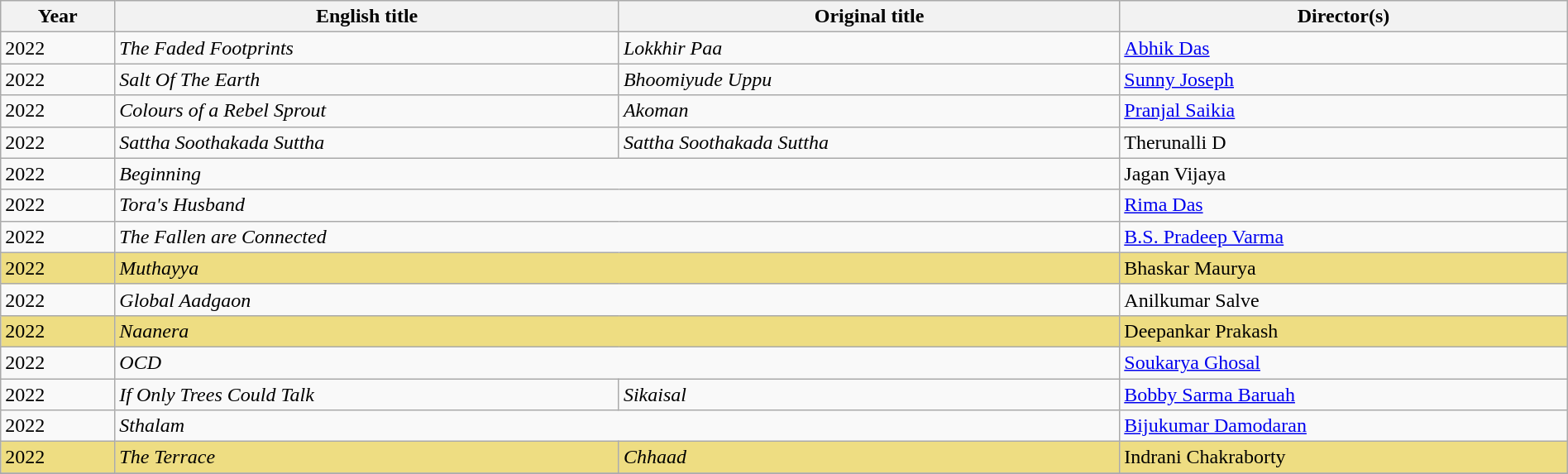<table class="sortable wikitable" style="width:100%; margin-bottom:4px" cellpadding="5">
<tr>
<th scope="col">Year</th>
<th scope="col">English title</th>
<th scope="col">Original title</th>
<th scope="col">Director(s)</th>
</tr>
<tr>
<td>2022</td>
<td><em>The Faded Footprints</em></td>
<td><em>Lokkhir Paa</em></td>
<td><a href='#'>Abhik Das</a></td>
</tr>
<tr>
<td>2022</td>
<td><em>Salt Of The Earth</em></td>
<td><em>Bhoomiyude Uppu</em></td>
<td><a href='#'>Sunny Joseph</a></td>
</tr>
<tr>
<td>2022</td>
<td><em>Colours of a Rebel Sprout</em></td>
<td><em>Akoman</em></td>
<td><a href='#'>Pranjal Saikia</a></td>
</tr>
<tr>
<td>2022</td>
<td><em>Sattha Soothakada Suttha</em></td>
<td><em>Sattha Soothakada Suttha</em></td>
<td>Therunalli D</td>
</tr>
<tr>
<td>2022</td>
<td colspan=2><em>Beginning</em></td>
<td>Jagan Vijaya</td>
</tr>
<tr>
<td>2022</td>
<td colspan=2><em>Tora's Husband</em></td>
<td><a href='#'>Rima Das</a></td>
</tr>
<tr>
<td>2022</td>
<td colspan=2><em>The Fallen are Connected</em></td>
<td><a href='#'>B.S. Pradeep Varma</a></td>
</tr>
<tr style="background:#eedd82;">
<td>2022</td>
<td colspan=2><em>Muthayya</em></td>
<td>Bhaskar Maurya</td>
</tr>
<tr>
<td>2022</td>
<td colspan=2><em>Global Aadgaon</em></td>
<td>Anilkumar Salve</td>
</tr>
<tr style="background:#eedd82;">
<td>2022</td>
<td colspan=2><em>Naanera</em></td>
<td>Deepankar Prakash</td>
</tr>
<tr>
<td>2022</td>
<td colspan=2><em>OCD</em></td>
<td><a href='#'>Soukarya Ghosal</a></td>
</tr>
<tr>
<td>2022</td>
<td><em>If Only Trees Could Talk</em></td>
<td><em>Sikaisal</em></td>
<td><a href='#'>Bobby Sarma Baruah</a></td>
</tr>
<tr>
<td>2022</td>
<td colspan=2><em>Sthalam</em></td>
<td><a href='#'>Bijukumar Damodaran</a></td>
</tr>
<tr style="background:#eedd82;">
<td>2022</td>
<td><em>The Terrace</em></td>
<td><em>Chhaad</em></td>
<td>Indrani Chakraborty</td>
</tr>
<tr>
</tr>
</table>
